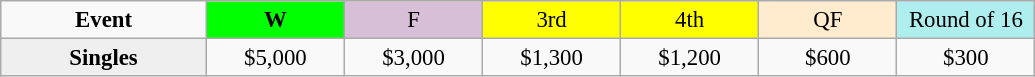<table class=wikitable style=font-size:95%;text-align:center>
<tr>
<td style="width:130px"><strong>Event</strong></td>
<td style="width:85px; background:lime"><strong>W</strong></td>
<td style="width:85px; background:thistle">F</td>
<td style="width:85px; background:#ffff00">3rd</td>
<td style="width:85px; background:#ffff00">4th</td>
<td style="width:85px; background:#ffebcd">QF</td>
<td style="width:85px; background:#afeeee">Round of 16</td>
</tr>
<tr>
<th style=background:#efefef>Singles </th>
<td>$5,000</td>
<td>$3,000</td>
<td>$1,300</td>
<td>$1,200</td>
<td>$600</td>
<td>$300</td>
</tr>
</table>
